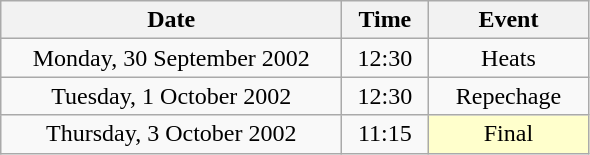<table class = "wikitable" style="text-align:center;">
<tr>
<th width=220>Date</th>
<th width=50>Time</th>
<th width=100>Event</th>
</tr>
<tr>
<td>Monday, 30 September 2002</td>
<td>12:30</td>
<td>Heats</td>
</tr>
<tr>
<td>Tuesday, 1 October 2002</td>
<td>12:30</td>
<td>Repechage</td>
</tr>
<tr>
<td>Thursday, 3 October 2002</td>
<td>11:15</td>
<td bgcolor=ffffcc>Final</td>
</tr>
</table>
